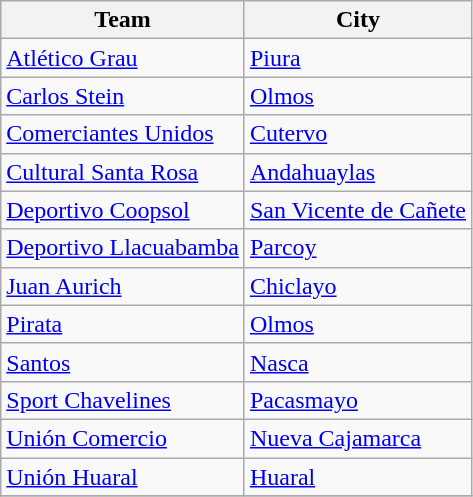<table class="wikitable sortable">
<tr>
<th>Team</th>
<th>City</th>
</tr>
<tr>
<td><a href='#'>Atlético Grau</a></td>
<td><a href='#'>Piura</a></td>
</tr>
<tr>
<td><a href='#'>Carlos Stein</a></td>
<td><a href='#'>Olmos</a></td>
</tr>
<tr>
<td><a href='#'>Comerciantes Unidos</a></td>
<td><a href='#'>Cutervo</a></td>
</tr>
<tr>
<td><a href='#'>Cultural Santa Rosa</a></td>
<td><a href='#'>Andahuaylas</a></td>
</tr>
<tr>
<td><a href='#'>Deportivo Coopsol</a></td>
<td><a href='#'>San Vicente de Cañete</a></td>
</tr>
<tr>
<td><a href='#'>Deportivo Llacuabamba</a></td>
<td><a href='#'>Parcoy</a></td>
</tr>
<tr>
<td><a href='#'>Juan Aurich</a></td>
<td><a href='#'>Chiclayo</a></td>
</tr>
<tr>
<td><a href='#'>Pirata</a></td>
<td><a href='#'>Olmos</a></td>
</tr>
<tr>
<td><a href='#'>Santos</a></td>
<td><a href='#'>Nasca</a></td>
</tr>
<tr>
<td><a href='#'>Sport Chavelines</a></td>
<td><a href='#'>Pacasmayo</a></td>
</tr>
<tr>
<td><a href='#'>Unión Comercio</a></td>
<td><a href='#'>Nueva Cajamarca</a></td>
</tr>
<tr>
<td><a href='#'>Unión Huaral</a></td>
<td><a href='#'>Huaral</a></td>
</tr>
<tr>
</tr>
</table>
